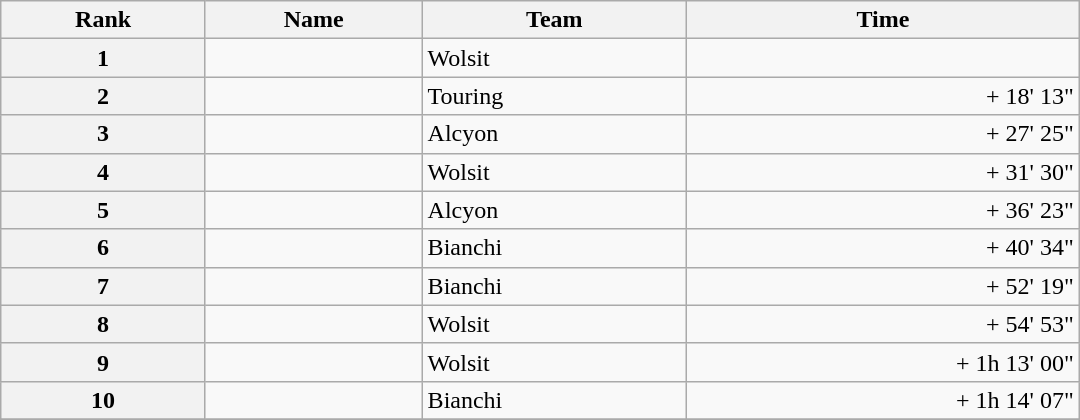<table class="wikitable" style="width:45em;margin-bottom:0;">
<tr>
<th>Rank</th>
<th>Name</th>
<th>Team</th>
<th>Time</th>
</tr>
<tr>
<th style="text-align:center">1</th>
<td></td>
<td>Wolsit</td>
<td align="right"></td>
</tr>
<tr>
<th style="text-align:center">2</th>
<td></td>
<td>Touring</td>
<td align="right">+ 18' 13"</td>
</tr>
<tr>
<th style="text-align:center">3</th>
<td></td>
<td>Alcyon</td>
<td align="right">+ 27' 25"</td>
</tr>
<tr>
<th style="text-align:center">4</th>
<td></td>
<td>Wolsit</td>
<td align="right">+ 31' 30"</td>
</tr>
<tr>
<th style="text-align:center">5</th>
<td></td>
<td>Alcyon</td>
<td align="right">+ 36' 23"</td>
</tr>
<tr>
<th style="text-align:center">6</th>
<td></td>
<td>Bianchi</td>
<td align="right">+ 40' 34"</td>
</tr>
<tr>
<th style="text-align:center">7</th>
<td></td>
<td>Bianchi</td>
<td align="right">+ 52' 19"</td>
</tr>
<tr>
<th style="text-align:center">8</th>
<td></td>
<td>Wolsit</td>
<td align="right">+ 54' 53"</td>
</tr>
<tr>
<th style="text-align:center">9</th>
<td></td>
<td>Wolsit</td>
<td align="right">+ 1h 13' 00"</td>
</tr>
<tr>
<th style="text-align:center">10</th>
<td></td>
<td>Bianchi</td>
<td align="right">+ 1h 14' 07"</td>
</tr>
<tr>
</tr>
</table>
